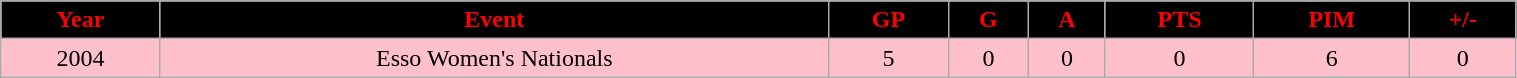<table class="wikitable" width="80%">
<tr align="center"  style="background:black;color:red;">
<td><strong>Year</strong></td>
<td><strong>Event</strong></td>
<td><strong>GP</strong></td>
<td><strong>G</strong></td>
<td><strong>A</strong></td>
<td><strong>PTS</strong></td>
<td><strong>PIM</strong></td>
<td><strong>+/-</strong></td>
</tr>
<tr align="center" bgcolor="pink">
<td>2004</td>
<td>Esso Women's Nationals</td>
<td>5</td>
<td>0</td>
<td>0</td>
<td>0</td>
<td>6</td>
<td>0</td>
</tr>
</table>
